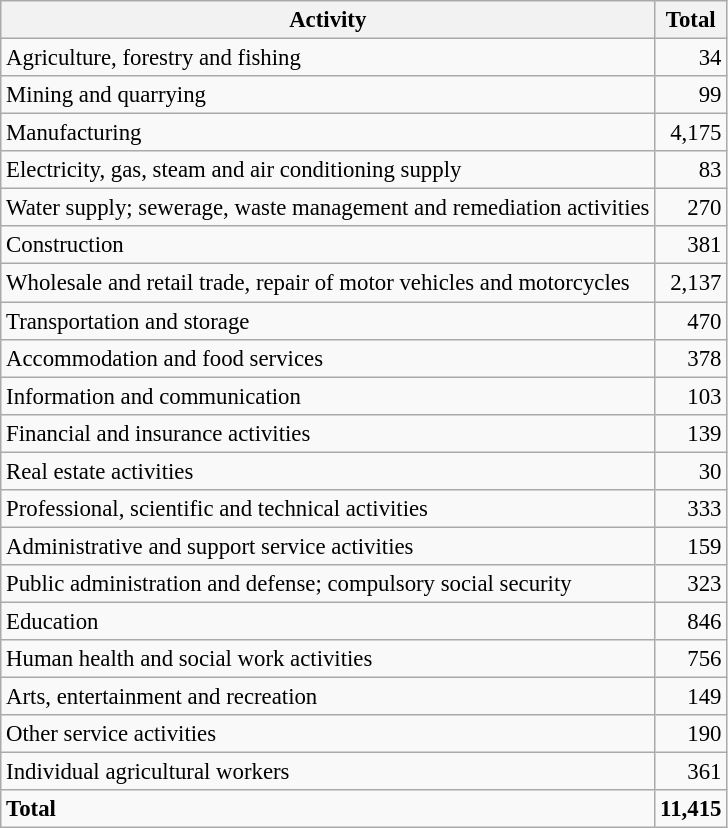<table class="wikitable sortable" style="font-size:95%;">
<tr>
<th>Activity</th>
<th>Total</th>
</tr>
<tr>
<td>Agriculture, forestry and fishing</td>
<td align="right">34</td>
</tr>
<tr>
<td>Mining and quarrying</td>
<td align="right">99</td>
</tr>
<tr>
<td>Manufacturing</td>
<td align="right">4,175</td>
</tr>
<tr>
<td>Electricity, gas, steam and air conditioning supply</td>
<td align="right">83</td>
</tr>
<tr>
<td>Water supply; sewerage, waste management and remediation activities</td>
<td align="right">270</td>
</tr>
<tr>
<td>Construction</td>
<td align="right">381</td>
</tr>
<tr>
<td>Wholesale and retail trade, repair of motor vehicles and motorcycles</td>
<td align="right">2,137</td>
</tr>
<tr>
<td>Transportation and storage</td>
<td align="right">470</td>
</tr>
<tr>
<td>Accommodation and food services</td>
<td align="right">378</td>
</tr>
<tr>
<td>Information and communication</td>
<td align="right">103</td>
</tr>
<tr>
<td>Financial and insurance activities</td>
<td align="right">139</td>
</tr>
<tr>
<td>Real estate activities</td>
<td align="right">30</td>
</tr>
<tr>
<td>Professional, scientific and technical activities</td>
<td align="right">333</td>
</tr>
<tr>
<td>Administrative and support service activities</td>
<td align="right">159</td>
</tr>
<tr>
<td>Public administration and defense; compulsory social security</td>
<td align="right">323</td>
</tr>
<tr>
<td>Education</td>
<td align="right">846</td>
</tr>
<tr>
<td>Human health and social work activities</td>
<td align="right">756</td>
</tr>
<tr>
<td>Arts, entertainment and recreation</td>
<td align="right">149</td>
</tr>
<tr>
<td>Other service activities</td>
<td align="right">190</td>
</tr>
<tr>
<td>Individual agricultural workers</td>
<td align="right">361</td>
</tr>
<tr class="sortbottom">
<td><strong>Total</strong></td>
<td align="right"><strong>11,415</strong></td>
</tr>
</table>
